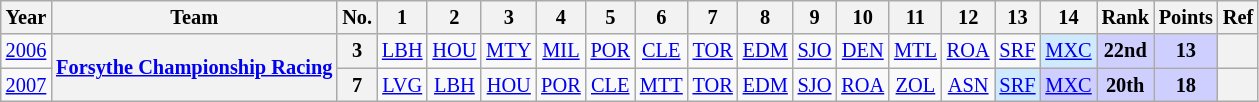<table class="wikitable" style="text-align:center; font-size:85%">
<tr>
<th>Year</th>
<th>Team</th>
<th>No.</th>
<th>1</th>
<th>2</th>
<th>3</th>
<th>4</th>
<th>5</th>
<th>6</th>
<th>7</th>
<th>8</th>
<th>9</th>
<th>10</th>
<th>11</th>
<th>12</th>
<th>13</th>
<th>14</th>
<th>Rank</th>
<th>Points</th>
<th>Ref</th>
</tr>
<tr>
<td><a href='#'>2006</a></td>
<th nowrap rowspan=2><a href='#'>Forsythe Championship Racing</a></th>
<th>3</th>
<td><a href='#'>LBH</a></td>
<td><a href='#'>HOU</a></td>
<td><a href='#'>MTY</a></td>
<td><a href='#'>MIL</a></td>
<td><a href='#'>POR</a></td>
<td><a href='#'>CLE</a></td>
<td><a href='#'>TOR</a></td>
<td><a href='#'>EDM</a></td>
<td><a href='#'>SJO</a></td>
<td><a href='#'>DEN</a></td>
<td><a href='#'>MTL</a></td>
<td><a href='#'>ROA</a></td>
<td><a href='#'>SRF</a></td>
<td style="background:#CFEAFF;"><a href='#'>MXC</a><br></td>
<th style="background:#CFCFFF;">22nd</th>
<th style="background:#CFCFFF;">13</th>
<th></th>
</tr>
<tr>
<td><a href='#'>2007</a></td>
<th>7</th>
<td><a href='#'>LVG</a></td>
<td><a href='#'>LBH</a></td>
<td><a href='#'>HOU</a></td>
<td><a href='#'>POR</a></td>
<td><a href='#'>CLE</a></td>
<td><a href='#'>MTT</a></td>
<td><a href='#'>TOR</a></td>
<td><a href='#'>EDM</a></td>
<td><a href='#'>SJO</a></td>
<td><a href='#'>ROA</a></td>
<td><a href='#'>ZOL</a></td>
<td><a href='#'>ASN</a></td>
<td style="background:#CFEAFF;"><a href='#'>SRF</a><br></td>
<td style="background:#CFCFFF;"><a href='#'>MXC</a><br></td>
<th style="background:#CFCFFF;">20th</th>
<th style="background:#CFCFFF;">18</th>
<th></th>
</tr>
</table>
